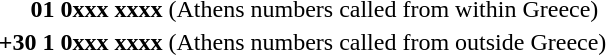<table class="toccolours" style="font-size:100%">
<tr>
<td style="text-align:right; width:12em;"><strong>01 0xxx xxxx</strong></td>
<td>(Athens numbers called from within Greece)</td>
</tr>
<tr>
<td style="text-align:right; width:12em;"><strong>+30 1 0xxx xxxx</strong></td>
<td>(Athens numbers called from outside Greece)</td>
</tr>
</table>
